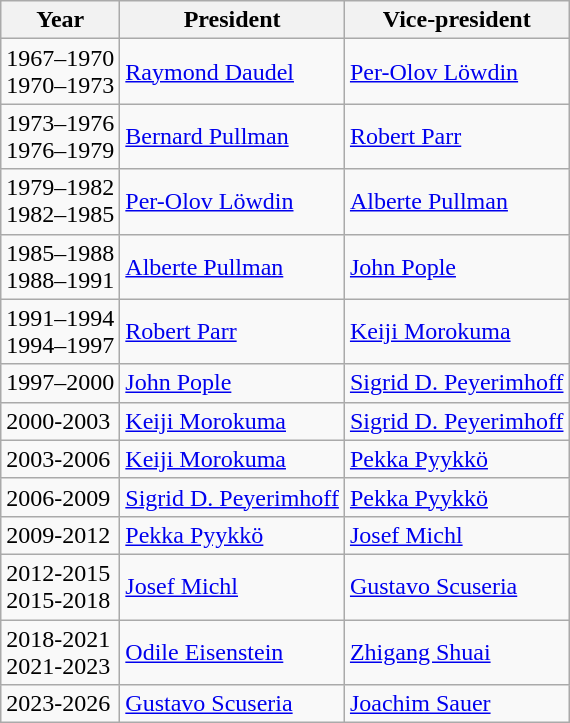<table class="wikitable">
<tr>
<th>Year</th>
<th>President</th>
<th>Vice-president</th>
</tr>
<tr>
<td>1967–1970<br>1970–1973</td>
<td><a href='#'>Raymond Daudel</a></td>
<td><a href='#'>Per-Olov Löwdin</a></td>
</tr>
<tr>
<td>1973–1976<br>1976–1979</td>
<td><a href='#'>Bernard Pullman</a></td>
<td><a href='#'>Robert Parr</a></td>
</tr>
<tr>
<td>1979–1982<br>1982–1985</td>
<td><a href='#'>Per-Olov Löwdin</a></td>
<td><a href='#'>Alberte Pullman</a></td>
</tr>
<tr>
<td>1985–1988<br>1988–1991</td>
<td><a href='#'>Alberte Pullman</a></td>
<td><a href='#'>John Pople</a></td>
</tr>
<tr>
<td>1991–1994<br>1994–1997</td>
<td><a href='#'>Robert Parr</a></td>
<td><a href='#'>Keiji Morokuma</a></td>
</tr>
<tr>
<td>1997–2000</td>
<td><a href='#'>John Pople</a></td>
<td><a href='#'>Sigrid D. Peyerimhoff</a></td>
</tr>
<tr>
<td>2000-2003</td>
<td><a href='#'>Keiji Morokuma</a></td>
<td><a href='#'>Sigrid D. Peyerimhoff</a></td>
</tr>
<tr>
<td>2003-2006</td>
<td><a href='#'>Keiji Morokuma</a></td>
<td><a href='#'>Pekka Pyykkö</a></td>
</tr>
<tr>
<td>2006-2009</td>
<td><a href='#'>Sigrid D. Peyerimhoff</a></td>
<td><a href='#'>Pekka Pyykkö</a></td>
</tr>
<tr>
<td>2009-2012</td>
<td><a href='#'>Pekka Pyykkö</a></td>
<td><a href='#'>Josef Michl</a></td>
</tr>
<tr>
<td>2012-2015<br>2015-2018</td>
<td><a href='#'>Josef Michl</a></td>
<td><a href='#'>Gustavo Scuseria</a></td>
</tr>
<tr>
<td>2018-2021<br>2021-2023</td>
<td><a href='#'>Odile Eisenstein</a></td>
<td><a href='#'>Zhigang Shuai</a></td>
</tr>
<tr>
<td>2023-2026</td>
<td><a href='#'>Gustavo Scuseria</a></td>
<td><a href='#'>Joachim Sauer</a></td>
</tr>
</table>
